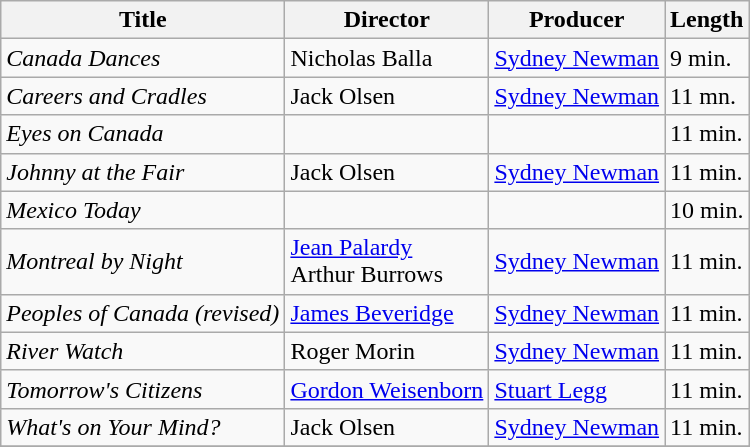<table class=wikitable>
<tr>
<th>Title</th>
<th>Director</th>
<th>Producer</th>
<th>Length</th>
</tr>
<tr>
<td><em>Canada Dances</em></td>
<td>Nicholas Balla</td>
<td><a href='#'>Sydney Newman</a></td>
<td>9 min.</td>
</tr>
<tr>
<td><em>Careers and Cradles</em></td>
<td>Jack Olsen</td>
<td><a href='#'>Sydney Newman</a></td>
<td>11 mn.</td>
</tr>
<tr>
<td><em>Eyes on Canada</em></td>
<td></td>
<td></td>
<td>11 min.</td>
</tr>
<tr>
<td><em>Johnny at the Fair</em></td>
<td>Jack Olsen</td>
<td><a href='#'>Sydney Newman</a></td>
<td>11 min.</td>
</tr>
<tr>
<td><em>Mexico Today</em></td>
<td></td>
<td></td>
<td>10 min.</td>
</tr>
<tr>
<td><em>Montreal by Night</em></td>
<td><a href='#'>Jean Palardy</a><br>Arthur Burrows</td>
<td><a href='#'>Sydney Newman</a></td>
<td>11 min.</td>
</tr>
<tr>
<td><em>Peoples of Canada (revised)</em></td>
<td><a href='#'>James Beveridge</a></td>
<td><a href='#'>Sydney Newman</a></td>
<td>11 min.</td>
</tr>
<tr>
<td><em>River Watch</em></td>
<td>Roger Morin</td>
<td><a href='#'>Sydney Newman</a></td>
<td>11 min.</td>
</tr>
<tr>
<td><em>Tomorrow's Citizens</em></td>
<td><a href='#'>Gordon Weisenborn</a></td>
<td><a href='#'>Stuart Legg</a></td>
<td>11 min.</td>
</tr>
<tr>
<td><em>What's on Your Mind?</em></td>
<td>Jack Olsen</td>
<td><a href='#'>Sydney Newman</a></td>
<td>11 min.</td>
</tr>
<tr>
</tr>
</table>
